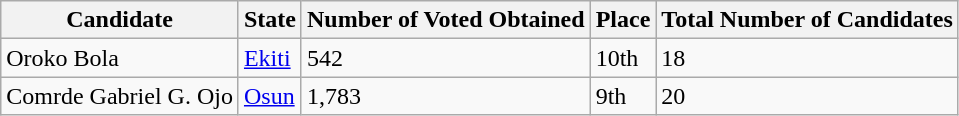<table class="wikitable sortable mw-collapsible">
<tr>
<th>Candidate</th>
<th>State</th>
<th>Number of Voted Obtained</th>
<th>Place</th>
<th>Total Number of Candidates</th>
</tr>
<tr>
<td>Oroko Bola</td>
<td><a href='#'>Ekiti</a></td>
<td>542</td>
<td>10th</td>
<td>18</td>
</tr>
<tr>
<td>Comrde Gabriel G. Ojo</td>
<td><a href='#'>Osun</a></td>
<td>1,783</td>
<td>9th</td>
<td>20</td>
</tr>
</table>
